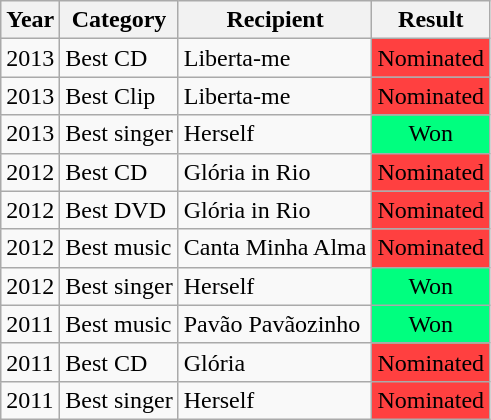<table class="wikitable">
<tr>
<th>Year</th>
<th>Category</th>
<th>Recipient</th>
<th>Result</th>
</tr>
<tr>
<td>2013</td>
<td>Best CD</td>
<td>Liberta-me</td>
<td style="background: #FF4040" align="center" class="table-yes2">Nominated</td>
</tr>
<tr>
<td>2013</td>
<td>Best Clip</td>
<td>Liberta-me</td>
<td style="background: #FF4040" align="center" class="table-yes2">Nominated</td>
</tr>
<tr>
<td>2013</td>
<td>Best singer</td>
<td>Herself</td>
<td style="background: #00FF7F" align="center" class="table-yes2">Won</td>
</tr>
<tr>
<td>2012</td>
<td>Best CD</td>
<td>Glória in Rio</td>
<td style="background: #FF4040" align="center" class="table-yes2">Nominated</td>
</tr>
<tr>
<td>2012</td>
<td>Best DVD</td>
<td>Glória in Rio</td>
<td style="background: #FF4040" align="center" class="table-yes2">Nominated</td>
</tr>
<tr>
<td>2012</td>
<td>Best music</td>
<td>Canta Minha Alma</td>
<td style="background: #FF4040" align="center" class="table-yes2">Nominated</td>
</tr>
<tr>
<td>2012</td>
<td>Best singer</td>
<td>Herself</td>
<td style="background: #00FF7F" align="center" class="table-yes2">Won</td>
</tr>
<tr>
<td>2011</td>
<td>Best music</td>
<td>Pavão Pavãozinho</td>
<td style="background: #00FF7F" align="center" class="table-yes2">Won</td>
</tr>
<tr>
<td>2011</td>
<td>Best CD</td>
<td>Glória</td>
<td style="background: #FF4040" align="center" class="table-yes2">Nominated</td>
</tr>
<tr>
<td>2011</td>
<td>Best singer</td>
<td>Herself</td>
<td style="background: #FF4040" align="center" class="table-yes2">Nominated</td>
</tr>
</table>
